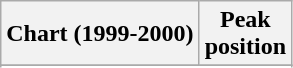<table class="wikitable sortable plainrowheaders" style="text-align:center">
<tr>
<th scope="col">Chart (1999-2000)</th>
<th scope="col">Peak<br>position</th>
</tr>
<tr>
</tr>
<tr>
</tr>
<tr>
</tr>
<tr>
</tr>
</table>
